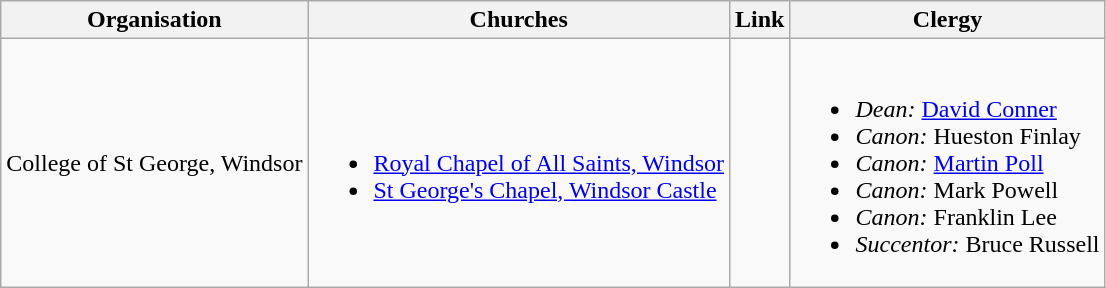<table class="wikitable">
<tr>
<th>Organisation</th>
<th>Churches</th>
<th>Link</th>
<th>Clergy</th>
</tr>
<tr>
<td>College of St George, Windsor</td>
<td><br><ul><li><a href='#'>Royal Chapel of All Saints, Windsor</a></li><li><a href='#'>St George's Chapel, Windsor Castle</a></li></ul></td>
<td></td>
<td><br><ul><li><em>Dean:</em> <a href='#'>David Conner</a></li><li><em>Canon:</em> Hueston Finlay</li><li><em>Canon:</em> <a href='#'>Martin Poll</a></li><li><em>Canon:</em> Mark Powell</li><li><em>Canon:</em> Franklin Lee</li><li><em>Succentor:</em> Bruce Russell</li></ul></td>
</tr>
</table>
